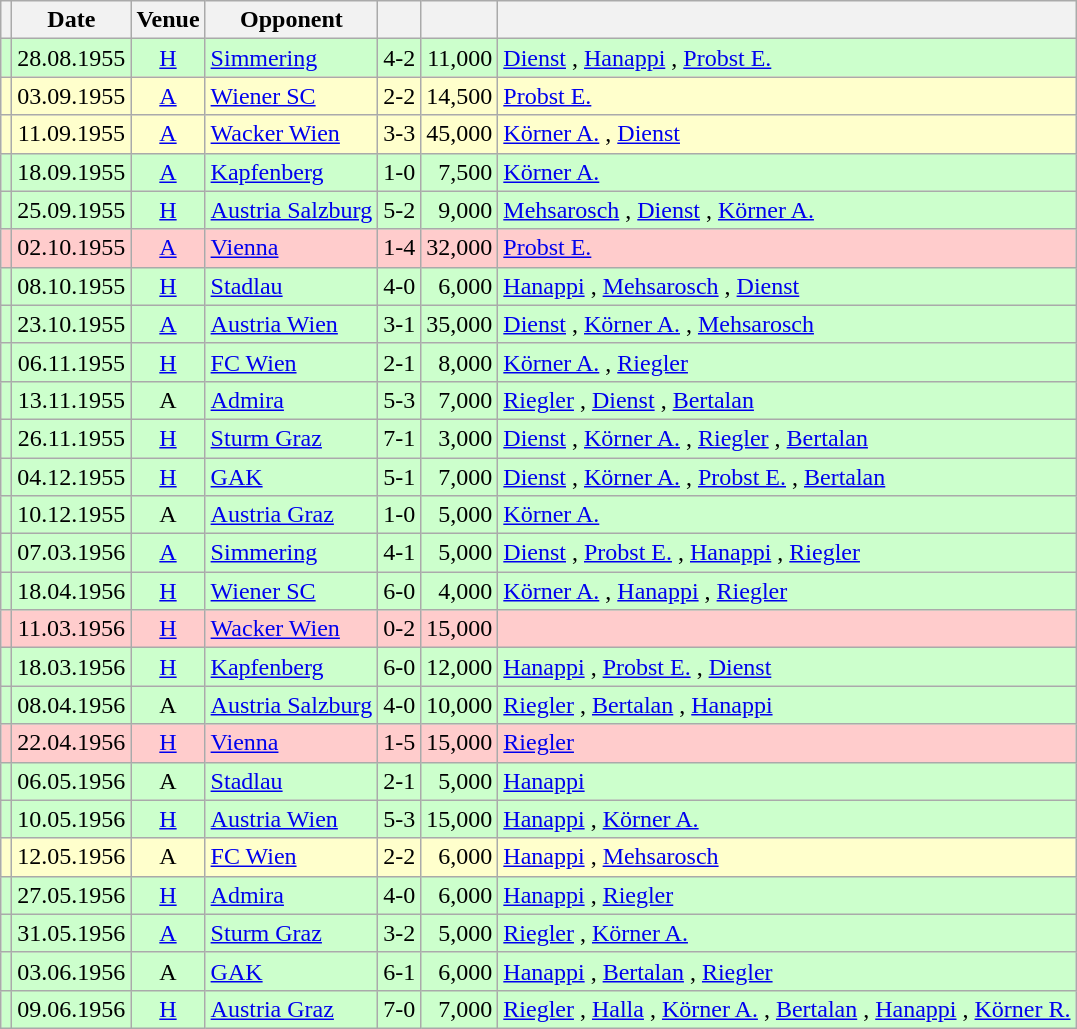<table class="wikitable" Style="text-align: center">
<tr>
<th></th>
<th>Date</th>
<th>Venue</th>
<th>Opponent</th>
<th></th>
<th></th>
<th></th>
</tr>
<tr style="background:#cfc">
<td></td>
<td>28.08.1955</td>
<td><a href='#'>H</a></td>
<td align="left"><a href='#'>Simmering</a></td>
<td>4-2</td>
<td align="right">11,000</td>
<td align="left"><a href='#'>Dienst</a> , <a href='#'>Hanappi</a>  , <a href='#'>Probst E.</a> </td>
</tr>
<tr style="background:#ffc">
<td></td>
<td>03.09.1955</td>
<td><a href='#'>A</a></td>
<td align="left"><a href='#'>Wiener SC</a></td>
<td>2-2</td>
<td align="right">14,500</td>
<td align="left"><a href='#'>Probst E.</a>  </td>
</tr>
<tr style="background:#ffc">
<td></td>
<td>11.09.1955</td>
<td><a href='#'>A</a></td>
<td align="left"><a href='#'>Wacker Wien</a></td>
<td>3-3</td>
<td align="right">45,000</td>
<td align="left"><a href='#'>Körner A.</a> , <a href='#'>Dienst</a>  </td>
</tr>
<tr style="background:#cfc">
<td></td>
<td>18.09.1955</td>
<td><a href='#'>A</a></td>
<td align="left"><a href='#'>Kapfenberg</a></td>
<td>1-0</td>
<td align="right">7,500</td>
<td align="left"><a href='#'>Körner A.</a> </td>
</tr>
<tr style="background:#cfc">
<td></td>
<td>25.09.1955</td>
<td><a href='#'>H</a></td>
<td align="left"><a href='#'>Austria Salzburg</a></td>
<td>5-2</td>
<td align="right">9,000</td>
<td align="left"><a href='#'>Mehsarosch</a>  , <a href='#'>Dienst</a>  , <a href='#'>Körner A.</a> </td>
</tr>
<tr style="background:#fcc">
<td></td>
<td>02.10.1955</td>
<td><a href='#'>A</a></td>
<td align="left"><a href='#'>Vienna</a></td>
<td>1-4</td>
<td align="right">32,000</td>
<td align="left"><a href='#'>Probst E.</a> </td>
</tr>
<tr style="background:#cfc">
<td></td>
<td>08.10.1955</td>
<td><a href='#'>H</a></td>
<td align="left"><a href='#'>Stadlau</a></td>
<td>4-0</td>
<td align="right">6,000</td>
<td align="left"><a href='#'>Hanappi</a>  , <a href='#'>Mehsarosch</a> , <a href='#'>Dienst</a> </td>
</tr>
<tr style="background:#cfc">
<td></td>
<td>23.10.1955</td>
<td><a href='#'>A</a></td>
<td align="left"><a href='#'>Austria Wien</a></td>
<td>3-1</td>
<td align="right">35,000</td>
<td align="left"><a href='#'>Dienst</a> , <a href='#'>Körner A.</a> , <a href='#'>Mehsarosch</a> </td>
</tr>
<tr style="background:#cfc">
<td></td>
<td>06.11.1955</td>
<td><a href='#'>H</a></td>
<td align="left"><a href='#'>FC Wien</a></td>
<td>2-1</td>
<td align="right">8,000</td>
<td align="left"><a href='#'>Körner A.</a> , <a href='#'>Riegler</a> </td>
</tr>
<tr style="background:#cfc">
<td></td>
<td>13.11.1955</td>
<td>A</td>
<td align="left"><a href='#'>Admira</a></td>
<td>5-3</td>
<td align="right">7,000</td>
<td align="left"><a href='#'>Riegler</a>  , <a href='#'>Dienst</a>  , <a href='#'>Bertalan</a> </td>
</tr>
<tr style="background:#cfc">
<td></td>
<td>26.11.1955</td>
<td><a href='#'>H</a></td>
<td align="left"><a href='#'>Sturm Graz</a></td>
<td>7-1</td>
<td align="right">3,000</td>
<td align="left"><a href='#'>Dienst</a>    , <a href='#'>Körner A.</a> , <a href='#'>Riegler</a> , <a href='#'>Bertalan</a> </td>
</tr>
<tr style="background:#cfc">
<td></td>
<td>04.12.1955</td>
<td><a href='#'>H</a></td>
<td align="left"><a href='#'>GAK</a></td>
<td>5-1</td>
<td align="right">7,000</td>
<td align="left"><a href='#'>Dienst</a>  , <a href='#'>Körner A.</a> , <a href='#'>Probst E.</a> , <a href='#'>Bertalan</a> </td>
</tr>
<tr style="background:#cfc">
<td></td>
<td>10.12.1955</td>
<td>A</td>
<td align="left"><a href='#'>Austria Graz</a></td>
<td>1-0</td>
<td align="right">5,000</td>
<td align="left"><a href='#'>Körner A.</a> </td>
</tr>
<tr style="background:#cfc">
<td></td>
<td>07.03.1956</td>
<td><a href='#'>A</a></td>
<td align="left"><a href='#'>Simmering</a></td>
<td>4-1</td>
<td align="right">5,000</td>
<td align="left"><a href='#'>Dienst</a> , <a href='#'>Probst E.</a> , <a href='#'>Hanappi</a> , <a href='#'>Riegler</a> </td>
</tr>
<tr style="background:#cfc">
<td></td>
<td>18.04.1956</td>
<td><a href='#'>H</a></td>
<td align="left"><a href='#'>Wiener SC</a></td>
<td>6-0</td>
<td align="right">4,000</td>
<td align="left"><a href='#'>Körner A.</a>  , <a href='#'>Hanappi</a> , <a href='#'>Riegler</a>   </td>
</tr>
<tr style="background:#fcc">
<td></td>
<td>11.03.1956</td>
<td><a href='#'>H</a></td>
<td align="left"><a href='#'>Wacker Wien</a></td>
<td>0-2</td>
<td align="right">15,000</td>
<td align="left"></td>
</tr>
<tr style="background:#cfc">
<td></td>
<td>18.03.1956</td>
<td><a href='#'>H</a></td>
<td align="left"><a href='#'>Kapfenberg</a></td>
<td>6-0</td>
<td align="right">12,000</td>
<td align="left"><a href='#'>Hanappi</a>    , <a href='#'>Probst E.</a> , <a href='#'>Dienst</a> </td>
</tr>
<tr style="background:#cfc">
<td></td>
<td>08.04.1956</td>
<td>A</td>
<td align="left"><a href='#'>Austria Salzburg</a></td>
<td>4-0</td>
<td align="right">10,000</td>
<td align="left"><a href='#'>Riegler</a> , <a href='#'>Bertalan</a> , <a href='#'>Hanappi</a>  </td>
</tr>
<tr style="background:#fcc">
<td></td>
<td>22.04.1956</td>
<td><a href='#'>H</a></td>
<td align="left"><a href='#'>Vienna</a></td>
<td>1-5</td>
<td align="right">15,000</td>
<td align="left"><a href='#'>Riegler</a> </td>
</tr>
<tr style="background:#cfc">
<td></td>
<td>06.05.1956</td>
<td>A</td>
<td align="left"><a href='#'>Stadlau</a></td>
<td>2-1</td>
<td align="right">5,000</td>
<td align="left"><a href='#'>Hanappi</a>  </td>
</tr>
<tr style="background:#cfc">
<td></td>
<td>10.05.1956</td>
<td><a href='#'>H</a></td>
<td align="left"><a href='#'>Austria Wien</a></td>
<td>5-3</td>
<td align="right">15,000</td>
<td align="left"><a href='#'>Hanappi</a>  , <a href='#'>Körner A.</a>   </td>
</tr>
<tr style="background:#ffc">
<td></td>
<td>12.05.1956</td>
<td>A</td>
<td align="left"><a href='#'>FC Wien</a></td>
<td>2-2</td>
<td align="right">6,000</td>
<td align="left"><a href='#'>Hanappi</a> , <a href='#'>Mehsarosch</a> </td>
</tr>
<tr style="background:#cfc">
<td></td>
<td>27.05.1956</td>
<td><a href='#'>H</a></td>
<td align="left"><a href='#'>Admira</a></td>
<td>4-0</td>
<td align="right">6,000</td>
<td align="left"><a href='#'>Hanappi</a>   , <a href='#'>Riegler</a> </td>
</tr>
<tr style="background:#cfc">
<td></td>
<td>31.05.1956</td>
<td><a href='#'>A</a></td>
<td align="left"><a href='#'>Sturm Graz</a></td>
<td>3-2</td>
<td align="right">5,000</td>
<td align="left"><a href='#'>Riegler</a>  , <a href='#'>Körner A.</a> </td>
</tr>
<tr style="background:#cfc">
<td></td>
<td>03.06.1956</td>
<td>A</td>
<td align="left"><a href='#'>GAK</a></td>
<td>6-1</td>
<td align="right">6,000</td>
<td align="left"><a href='#'>Hanappi</a>   , <a href='#'>Bertalan</a>  , <a href='#'>Riegler</a> </td>
</tr>
<tr style="background:#cfc">
<td></td>
<td>09.06.1956</td>
<td><a href='#'>H</a></td>
<td align="left"><a href='#'>Austria Graz</a></td>
<td>7-0</td>
<td align="right">7,000</td>
<td align="left"><a href='#'>Riegler</a> , <a href='#'>Halla</a> , <a href='#'>Körner A.</a> , <a href='#'>Bertalan</a> , <a href='#'>Hanappi</a>  , <a href='#'>Körner R.</a> </td>
</tr>
</table>
